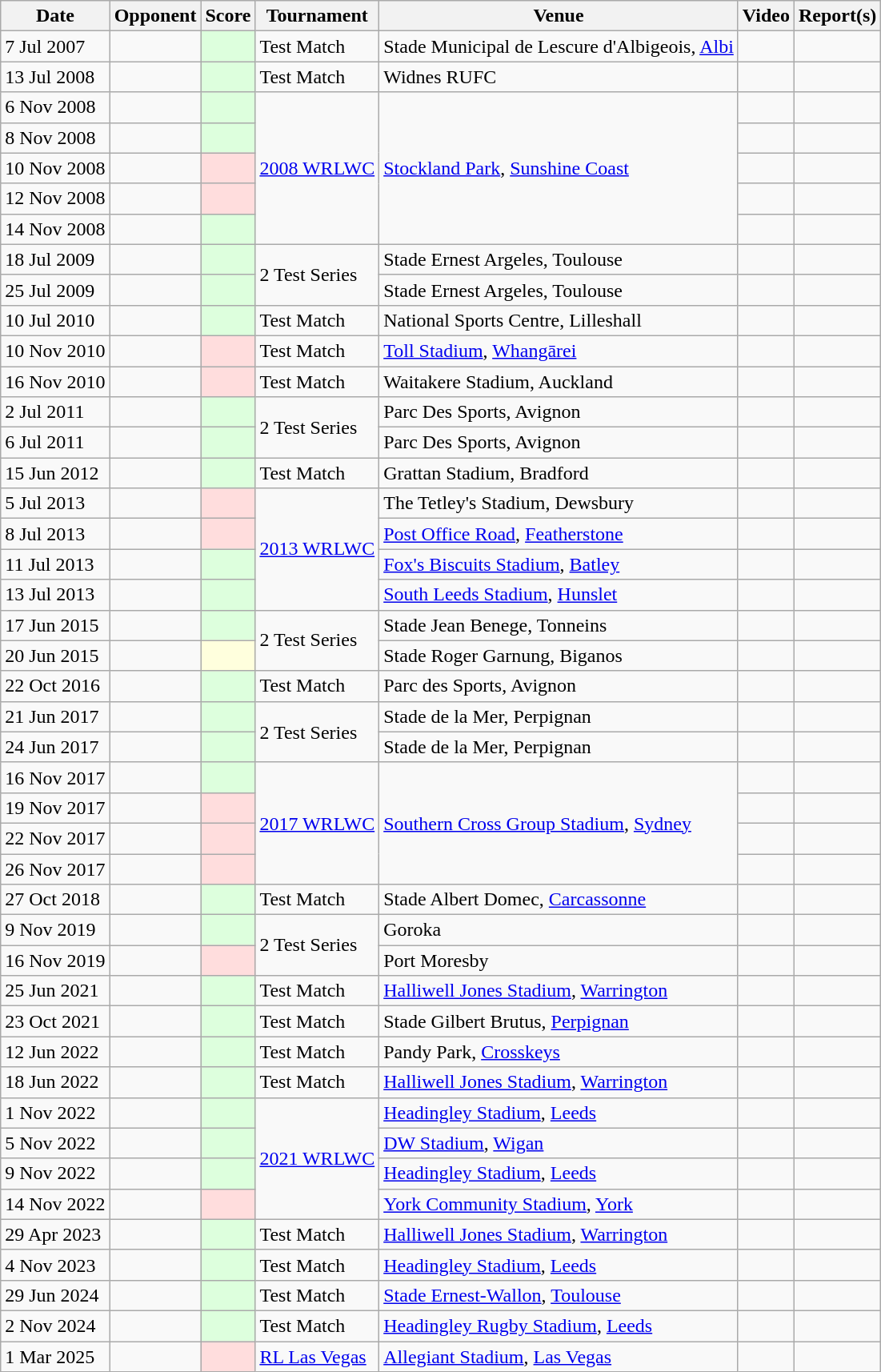<table class=wikitable>
<tr>
<th>Date</th>
<th>Opponent</th>
<th>Score</th>
<th>Tournament</th>
<th>Venue</th>
<th>Video</th>
<th>Report(s)</th>
</tr>
<tr>
<td>7 Jul 2007</td>
<td></td>
<td bgcolor="#DDFFDD"></td>
<td>Test Match</td>
<td> Stade Municipal de Lescure d'Albigeois, <a href='#'>Albi</a></td>
<td style="text-align:center;"></td>
<td style="text-align:center;"></td>
</tr>
<tr>
<td>13 Jul 2008</td>
<td></td>
<td bgcolor="#DDFFDD"></td>
<td>Test Match</td>
<td> Widnes RUFC</td>
<td style="text-align:center;"></td>
<td style="text-align:center;"></td>
</tr>
<tr>
<td>6 Nov 2008</td>
<td></td>
<td bgcolor="#DDFFDD"></td>
<td rowspan=5><a href='#'>2008 WRLWC</a></td>
<td rowspan=5> <a href='#'>Stockland Park</a>, <a href='#'>Sunshine Coast</a></td>
<td style="text-align:center;"></td>
<td style="text-align:center;"></td>
</tr>
<tr>
<td>8 Nov 2008</td>
<td></td>
<td bgcolor="#DDFFDD"></td>
<td style="text-align:center;"></td>
<td style="text-align:center;"></td>
</tr>
<tr>
<td>10 Nov 2008</td>
<td></td>
<td bgcolor="#FFDDDD"></td>
<td style="text-align:center;"></td>
<td style="text-align:center;"></td>
</tr>
<tr>
<td>12 Nov 2008</td>
<td></td>
<td bgcolor="#FFDDDD"></td>
<td style="text-align:center;"></td>
<td style="text-align:center;"></td>
</tr>
<tr>
<td>14 Nov 2008</td>
<td></td>
<td bgcolor="#DDFFDD"></td>
<td style="text-align:center;"></td>
<td style="text-align:center;"></td>
</tr>
<tr>
<td>18 Jul 2009</td>
<td></td>
<td bgcolor="#DDFFDD"></td>
<td rowspan=2>2 Test Series</td>
<td> Stade Ernest Argeles, Toulouse</td>
<td style="text-align:center;"></td>
<td style="text-align:center;"></td>
</tr>
<tr>
<td>25 Jul 2009</td>
<td></td>
<td bgcolor="#DDFFDD"></td>
<td> Stade Ernest Argeles, Toulouse</td>
<td style="text-align:center;"></td>
<td style="text-align:center;"></td>
</tr>
<tr>
<td>10 Jul 2010</td>
<td></td>
<td bgcolor="#DDFFDD"></td>
<td>Test Match</td>
<td> National Sports Centre, Lilleshall</td>
<td style="text-align:center;"></td>
<td style="text-align:center;"></td>
</tr>
<tr>
<td>10 Nov 2010</td>
<td></td>
<td bgcolor="#FFDDDD"></td>
<td>Test Match</td>
<td> <a href='#'>Toll Stadium</a>, <a href='#'>Whangārei</a></td>
<td style="text-align:center;"></td>
<td style="text-align:center;"></td>
</tr>
<tr>
<td>16 Nov 2010</td>
<td></td>
<td bgcolor="#FFDDDD"></td>
<td>Test Match</td>
<td> Waitakere Stadium, Auckland</td>
<td style="text-align:center;"></td>
<td style="text-align:center;"></td>
</tr>
<tr>
<td>2 Jul 2011</td>
<td></td>
<td bgcolor="#DDFFDD"></td>
<td rowspan=2>2 Test Series</td>
<td> Parc Des Sports, Avignon</td>
<td style="text-align:center;"></td>
<td style="text-align:center;"></td>
</tr>
<tr>
<td>6 Jul 2011</td>
<td></td>
<td bgcolor="#DDFFDD"></td>
<td> Parc Des Sports, Avignon</td>
<td style="text-align:center;"></td>
<td style="text-align:center;"></td>
</tr>
<tr>
<td>15 Jun 2012</td>
<td></td>
<td bgcolor="#DDFFDD"></td>
<td>Test Match</td>
<td> Grattan Stadium, Bradford</td>
<td style="text-align:center;"></td>
<td style="text-align:center;"></td>
</tr>
<tr>
<td>5 Jul 2013</td>
<td></td>
<td bgcolor="#FFDDDD"></td>
<td rowspan=4><a href='#'>2013 WRLWC</a></td>
<td> The Tetley's Stadium, Dewsbury</td>
<td style="text-align:center;"></td>
<td style="text-align:center;"></td>
</tr>
<tr>
<td>8 Jul 2013</td>
<td></td>
<td bgcolor="#FFDDDD"></td>
<td> <a href='#'>Post Office Road</a>, <a href='#'>Featherstone</a></td>
<td style="text-align:center;"></td>
<td style="text-align:center;"></td>
</tr>
<tr>
<td>11 Jul 2013</td>
<td></td>
<td bgcolor="#DDFFDD"></td>
<td> <a href='#'>Fox's Biscuits Stadium</a>, <a href='#'>Batley</a></td>
<td style="text-align:center;"></td>
<td style="text-align:center;"></td>
</tr>
<tr>
<td>13 Jul 2013</td>
<td></td>
<td bgcolor="#DDFFDD"></td>
<td> <a href='#'>South Leeds Stadium</a>, <a href='#'>Hunslet</a></td>
<td style="text-align:center;"></td>
<td style="text-align:center;"></td>
</tr>
<tr>
<td>17 Jun 2015</td>
<td></td>
<td bgcolor="#DDFFDD"></td>
<td rowspan=2>2 Test Series</td>
<td> Stade Jean Benege, Tonneins</td>
<td style="text-align:center;"></td>
<td style="text-align:center;"></td>
</tr>
<tr>
<td>20 Jun 2015</td>
<td></td>
<td bgcolor="#FFFFDD"></td>
<td> Stade Roger Garnung, Biganos</td>
<td style="text-align:center;"></td>
<td style="text-align:center;"></td>
</tr>
<tr>
<td>22 Oct 2016</td>
<td></td>
<td bgcolor="#DDFFDD"></td>
<td>Test Match</td>
<td> Parc des Sports, Avignon</td>
<td style="text-align:center;"></td>
<td style="text-align:center;"></td>
</tr>
<tr>
<td>21 Jun 2017</td>
<td></td>
<td bgcolor="#DDFFDD"></td>
<td rowspan=2>2 Test Series</td>
<td> Stade de la Mer, Perpignan</td>
<td style="text-align:center;"></td>
<td style="text-align:center;"></td>
</tr>
<tr>
<td>24 Jun 2017</td>
<td></td>
<td bgcolor="#DDFFDD"></td>
<td> Stade de la Mer, Perpignan</td>
<td style="text-align:center;"></td>
<td style="text-align:center;"></td>
</tr>
<tr>
<td>16 Nov 2017</td>
<td></td>
<td bgcolor="#DDFFDD"></td>
<td rowspan=4><a href='#'>2017 WRLWC</a></td>
<td rowspan=4> <a href='#'>Southern Cross Group Stadium</a>, <a href='#'>Sydney</a></td>
<td style="text-align:center;"></td>
<td style="text-align:center;"></td>
</tr>
<tr>
<td>19 Nov 2017</td>
<td></td>
<td bgcolor="#FFDDDD"></td>
<td style="text-align:center;"></td>
<td style="text-align:center;"></td>
</tr>
<tr>
<td>22 Nov 2017</td>
<td></td>
<td bgcolor="#FFDDDD"></td>
<td style="text-align:center;"></td>
<td style="text-align:center;"></td>
</tr>
<tr>
<td>26 Nov 2017</td>
<td></td>
<td bgcolor="#FFDDDD"></td>
<td style="text-align:center;"></td>
<td style="text-align:center;"></td>
</tr>
<tr>
<td>27 Oct 2018</td>
<td></td>
<td bgcolor="#DDFFDD"></td>
<td>Test Match</td>
<td> Stade Albert Domec, <a href='#'>Carcassonne</a></td>
<td style="text-align:center;"></td>
<td style="text-align:center;"></td>
</tr>
<tr>
<td>9 Nov 2019</td>
<td></td>
<td bgcolor="#DDFFDD"></td>
<td rowspan=2>2 Test Series</td>
<td> Goroka</td>
<td style="text-align:center;"></td>
<td style="text-align:center;"></td>
</tr>
<tr>
<td>16 Nov 2019</td>
<td></td>
<td bgcolor="#FFDDDD"></td>
<td> Port Moresby</td>
<td style="text-align:center;"></td>
<td style="text-align:center;"></td>
</tr>
<tr>
<td>25 Jun 2021</td>
<td></td>
<td bgcolor="#DDFFDD"></td>
<td>Test Match</td>
<td> <a href='#'>Halliwell Jones Stadium</a>, <a href='#'>Warrington</a></td>
<td style="text-align:center;"></td>
<td style="text-align:center;"></td>
</tr>
<tr>
<td>23 Oct 2021</td>
<td></td>
<td bgcolor="#DDFFDD"></td>
<td>Test Match</td>
<td> Stade Gilbert Brutus, <a href='#'>Perpignan</a></td>
<td style="text-align:center;"></td>
<td style="text-align:center;"></td>
</tr>
<tr>
<td>12 Jun 2022</td>
<td></td>
<td bgcolor="#DDFFDD"></td>
<td>Test Match</td>
<td> Pandy Park, <a href='#'>Crosskeys</a></td>
<td style="text-align:center;"></td>
<td style="text-align:center;"></td>
</tr>
<tr>
<td>18 Jun 2022</td>
<td></td>
<td bgcolor="#DDFFDD"></td>
<td>Test Match</td>
<td> <a href='#'>Halliwell Jones Stadium</a>, <a href='#'>Warrington</a></td>
<td style="text-align:center;"></td>
<td style="text-align:center;"></td>
</tr>
<tr>
<td>1 Nov 2022</td>
<td></td>
<td bgcolor="#DDFFDD"></td>
<td rowspan=4><a href='#'>2021 WRLWC</a></td>
<td> <a href='#'>Headingley Stadium</a>, <a href='#'>Leeds</a></td>
<td style="text-align:center;"></td>
<td style="text-align:center;"></td>
</tr>
<tr>
<td>5 Nov 2022</td>
<td></td>
<td bgcolor="#DDFFDD"></td>
<td> <a href='#'>DW Stadium</a>, <a href='#'>Wigan</a></td>
<td style="text-align:center;"></td>
<td style="text-align:center;"></td>
</tr>
<tr>
<td>9 Nov 2022</td>
<td></td>
<td bgcolor="#DDFFDD"></td>
<td> <a href='#'>Headingley Stadium</a>, <a href='#'>Leeds</a></td>
<td style="text-align:center;"></td>
<td style="text-align:center;"></td>
</tr>
<tr>
<td>14 Nov 2022</td>
<td></td>
<td bgcolor="#FFDDDD"></td>
<td> <a href='#'>York Community Stadium</a>, <a href='#'>York</a></td>
<td style="text-align:center;"></td>
<td style="text-align:center;"></td>
</tr>
<tr>
<td>29 Apr 2023</td>
<td></td>
<td bgcolor="#DDFFDD"></td>
<td>Test Match</td>
<td> <a href='#'>Halliwell Jones Stadium</a>, <a href='#'>Warrington</a></td>
<td style="text-align:center;"></td>
<td style="text-align:center;"></td>
</tr>
<tr>
<td>4 Nov 2023</td>
<td></td>
<td bgcolor="#DDFFDD"></td>
<td>Test Match</td>
<td><a href='#'>Headingley Stadium</a>, <a href='#'>Leeds</a></td>
<td style="text-align:center;"></td>
<td style="text-align:center;"></td>
</tr>
<tr>
<td>29 Jun 2024</td>
<td></td>
<td bgcolor="#DDFFDD"></td>
<td>Test Match</td>
<td> <a href='#'>Stade Ernest-Wallon</a>, <a href='#'>Toulouse</a></td>
<td style="text-align:center;"></td>
<td style="text-align:center;"></td>
</tr>
<tr>
<td>2 Nov 2024</td>
<td></td>
<td bgcolor="#DDFFDD"></td>
<td>Test Match</td>
<td> <a href='#'>Headingley Rugby Stadium</a>, <a href='#'>Leeds</a></td>
<td style="text-align:center;"></td>
<td style="text-align:center;"></td>
</tr>
<tr>
<td>1 Mar 2025</td>
<td></td>
<td bgcolor="#FFDDDD"></td>
<td><a href='#'>RL Las Vegas</a></td>
<td> <a href='#'>Allegiant Stadium</a>, <a href='#'>Las Vegas</a></td>
<td align=center></td>
<td align=center></td>
</tr>
</table>
